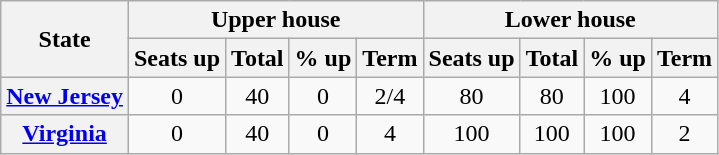<table class="wikitable sortable plainrowheaders" style="text-align: center;">
<tr>
<th rowspan=2>State</th>
<th colspan=4>Upper house</th>
<th colspan=4>Lower house</th>
</tr>
<tr>
<th>Seats up</th>
<th>Total</th>
<th>% up</th>
<th>Term</th>
<th>Seats up</th>
<th>Total</th>
<th>% up</th>
<th>Term</th>
</tr>
<tr>
<th scope="row"><a href='#'>New Jersey</a></th>
<td>0</td>
<td>40</td>
<td>0</td>
<td>2/4</td>
<td>80</td>
<td>80</td>
<td>100</td>
<td>4</td>
</tr>
<tr>
<th scope="row"><a href='#'>Virginia</a></th>
<td>0</td>
<td>40</td>
<td>0</td>
<td>4</td>
<td>100</td>
<td>100</td>
<td>100</td>
<td>2</td>
</tr>
</table>
